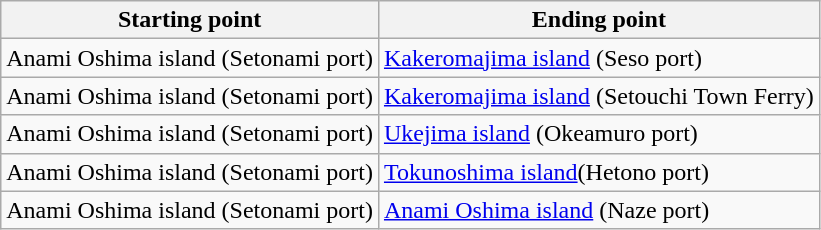<table class="wikitable">
<tr>
<th>Starting point</th>
<th>Ending point</th>
</tr>
<tr>
<td>Anami Oshima island (Setonami port)</td>
<td><a href='#'>Kakeromajima island</a> (Seso port)</td>
</tr>
<tr>
<td>Anami Oshima island (Setonami port)</td>
<td><a href='#'>Kakeromajima island</a> (Setouchi Town Ferry)</td>
</tr>
<tr>
<td>Anami Oshima island (Setonami port)</td>
<td><a href='#'>Ukejima island</a> (Okeamuro port)</td>
</tr>
<tr>
<td>Anami Oshima island (Setonami port)</td>
<td><a href='#'>Tokunoshima island</a>(Hetono port)</td>
</tr>
<tr>
<td>Anami Oshima island (Setonami port)</td>
<td><a href='#'>Anami Oshima island</a> (Naze port)</td>
</tr>
</table>
